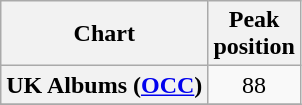<table class="wikitable plainrowheaders sortable" style="text-align:center;" border="1">
<tr>
<th scope="col">Chart</th>
<th scope="col">Peak<br>position</th>
</tr>
<tr>
<th scope="row">UK Albums (<a href='#'>OCC</a>)</th>
<td>88</td>
</tr>
<tr>
</tr>
</table>
